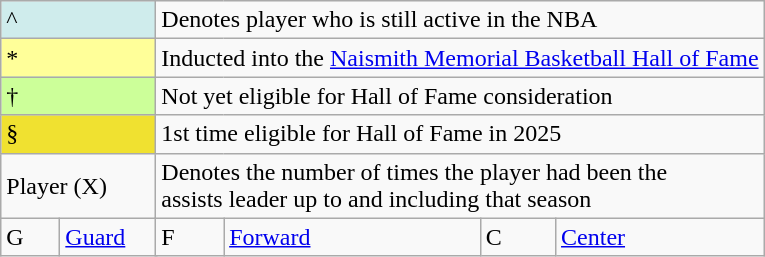<table class="wikitable">
<tr>
<td style="background-color:#CFECEC; width:6em" colspan=2>^</td>
<td colspan=5>Denotes player who is still active in the NBA</td>
</tr>
<tr>
<td style="background-color:#FFFF99; width:6em" colspan=2>*</td>
<td colspan=5>Inducted into the <a href='#'>Naismith Memorial Basketball Hall of Fame</a></td>
</tr>
<tr>
<td style="background:#CCFF99; width:1em" colspan=2>†</td>
<td colspan=5>Not yet eligible for Hall of Fame consideration</td>
</tr>
<tr>
<td style="background:#F0E130; width:1em" colspan=2>§</td>
<td colspan=5>1st time eligible for Hall of Fame in 2025</td>
</tr>
<tr>
<td colspan=2>Player (X)</td>
<td colspan=5>Denotes the number of times the player had been the<br>assists leader up to and including that season</td>
</tr>
<tr>
<td style="width:2em">G</td>
<td colspan=2><a href='#'>Guard</a></td>
<td>F</td>
<td><a href='#'>Forward</a></td>
<td>C</td>
<td><a href='#'>Center</a></td>
</tr>
</table>
